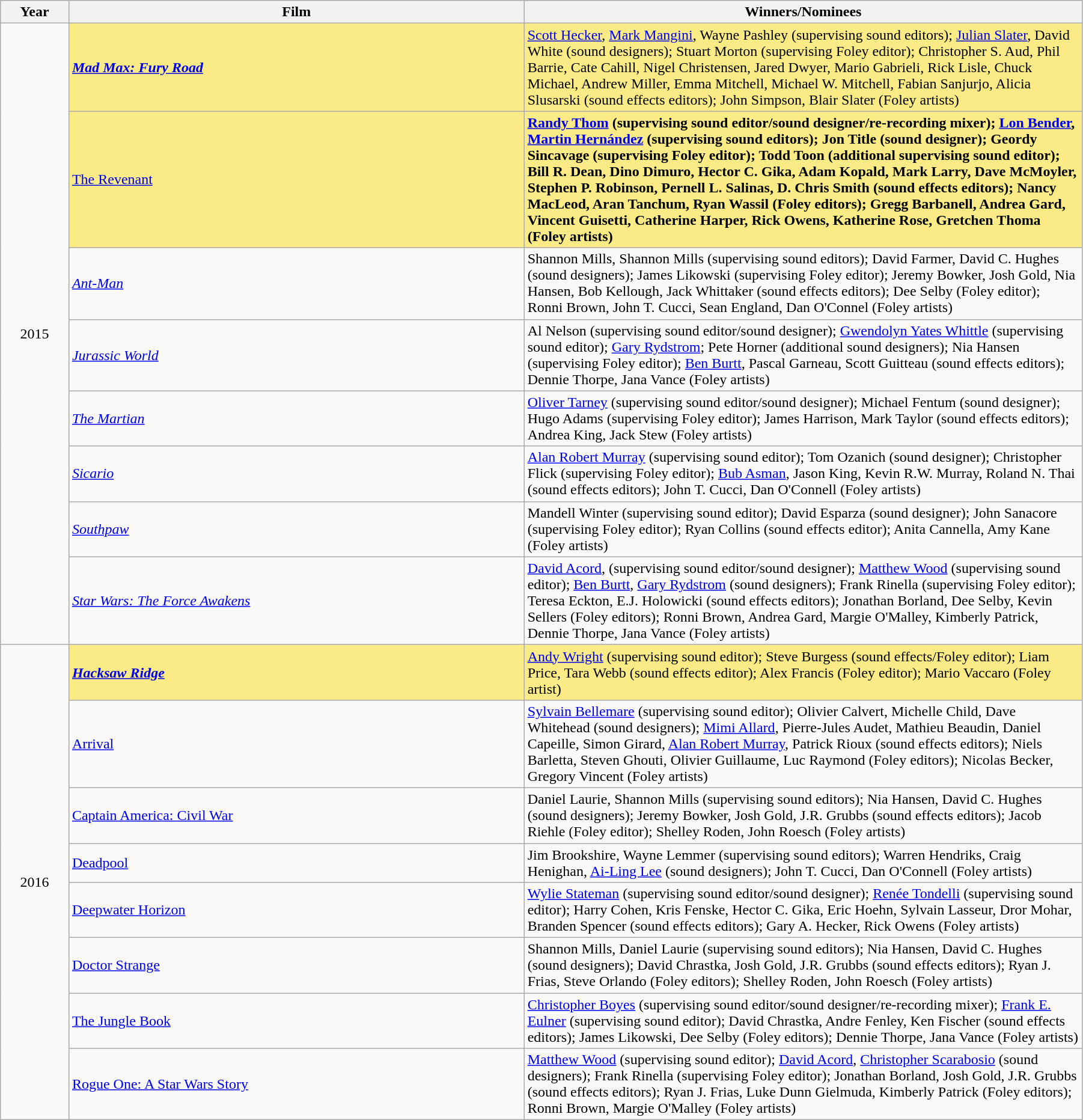<table class="wikitable" width="95%" cellpadding="5">
<tr>
<th width="6%">Year</th>
<th width="40%">Film</th>
<th width="49%">Winners/Nominees</th>
</tr>
<tr>
<td rowspan=8 style="text-align:center">2015<br></td>
<td style="background:#FAEB86;"><strong><em><a href='#'>Mad Max: Fury Road</a><em> <strong></td>
<td style="background:#FAEB86;"></strong><a href='#'>Scott Hecker</a>, <a href='#'>Mark Mangini</a>, Wayne Pashley (supervising sound editors); <a href='#'>Julian Slater</a>, David White (sound designers); Stuart Morton (supervising Foley editor); Christopher S. Aud, Phil Barrie, Cate Cahill, Nigel Christensen, Jared Dwyer, Mario Gabrieli, Rick Lisle, Chuck Michael, Andrew Miller, Emma Mitchell, Michael W. Mitchell, Fabian Sanjurjo, Alicia Slusarski (sound effects editors); John Simpson, Blair Slater (Foley artists)<strong></td>
</tr>
<tr>
<td style="background:#FAEB86;"></em></strong><a href='#'>The Revenant</a></em> </strong></td>
<td style="background:#FAEB86;"><strong><a href='#'>Randy Thom</a> (supervising sound editor/sound designer/re-recording mixer); <a href='#'>Lon Bender</a>, <a href='#'>Martin Hernández</a> (supervising sound editors); Jon Title (sound designer); Geordy Sincavage (supervising Foley editor); Todd Toon (additional supervising sound editor); Bill R. Dean, Dino Dimuro, Hector C. Gika, Adam Kopald, Mark Larry, Dave McMoyler, Stephen P. Robinson, Pernell L. Salinas, D. Chris Smith (sound effects editors); Nancy MacLeod, Aran Tanchum, Ryan Wassil (Foley editors); Gregg Barbanell, Andrea Gard, Vincent Guisetti, Catherine Harper, Rick Owens, Katherine Rose, Gretchen Thoma (Foley artists)</strong></td>
</tr>
<tr>
<td><em><a href='#'>Ant-Man</a></em></td>
<td>Shannon Mills, Shannon Mills (supervising sound editors); David Farmer, David C. Hughes (sound designers); James Likowski (supervising Foley editor); Jeremy Bowker, Josh Gold, Nia Hansen, Bob Kellough, Jack Whittaker (sound effects editors); Dee Selby (Foley editor); Ronni Brown, John T. Cucci, Sean England, Dan O'Connel (Foley artists)</td>
</tr>
<tr>
<td><em><a href='#'>Jurassic World</a></em></td>
<td>Al Nelson (supervising sound editor/sound designer); <a href='#'>Gwendolyn Yates Whittle</a> (supervising sound editor); <a href='#'>Gary Rydstrom</a>; Pete Horner (additional sound designers); Nia Hansen (supervising Foley editor); <a href='#'>Ben Burtt</a>, Pascal Garneau, Scott Guitteau (sound effects editors); Dennie Thorpe, Jana Vance (Foley artists)</td>
</tr>
<tr>
<td><em><a href='#'>The Martian</a></em></td>
<td><a href='#'>Oliver Tarney</a> (supervising sound editor/sound designer); Michael Fentum (sound designer); Hugo Adams (supervising Foley editor); James Harrison, Mark Taylor (sound effects editors); Andrea King, Jack Stew (Foley artists)</td>
</tr>
<tr>
<td><em><a href='#'>Sicario</a></em></td>
<td><a href='#'>Alan Robert Murray</a> (supervising sound editor); Tom Ozanich (sound designer); Christopher Flick (supervising Foley editor); <a href='#'>Bub Asman</a>, Jason King, Kevin R.W. Murray, Roland N. Thai (sound effects editors); John T. Cucci, Dan O'Connell (Foley artists)</td>
</tr>
<tr>
<td><em><a href='#'>Southpaw</a></em></td>
<td>Mandell Winter (supervising sound editor); David Esparza (sound designer); John Sanacore (supervising Foley editor); Ryan Collins (sound effects editor); Anita Cannella, Amy Kane (Foley artists)</td>
</tr>
<tr>
<td><em><a href='#'>Star Wars: The Force Awakens</a></em></td>
<td><a href='#'>David Acord</a>, (supervising sound editor/sound designer); <a href='#'>Matthew Wood</a> (supervising sound editor); <a href='#'>Ben Burtt</a>, <a href='#'>Gary Rydstrom</a> (sound designers); Frank Rinella (supervising Foley editor); Teresa Eckton, E.J. Holowicki (sound effects editors); Jonathan Borland, Dee Selby, Kevin Sellers (Foley editors); Ronni Brown, Andrea Gard, Margie O'Malley, Kimberly Patrick, Dennie Thorpe, Jana Vance (Foley artists)</td>
</tr>
<tr>
<td rowspan=8 style="text-align:center">2016<br></td>
<td style="background:#FAEB86;"><strong><em><a href='#'>Hacksaw Ridge</a><em> <strong></td>
<td style="background:#FAEB86;"></strong><a href='#'>Andy Wright</a> (supervising sound editor); Steve Burgess (sound effects/Foley editor); Liam Price, Tara Webb (sound effects editor); Alex Francis (Foley editor); Mario Vaccaro (Foley artist)<strong></td>
</tr>
<tr>
<td></em><a href='#'>Arrival</a><em></td>
<td><a href='#'>Sylvain Bellemare</a> (supervising sound editor); Olivier Calvert, Michelle Child, Dave Whitehead (sound designers); <a href='#'>Mimi Allard</a>, Pierre-Jules Audet, Mathieu Beaudin, Daniel Capeille, Simon Girard, <a href='#'>Alan Robert Murray</a>, Patrick Rioux (sound effects editors); Niels Barletta, Steven Ghouti, Olivier Guillaume, Luc Raymond (Foley editors); Nicolas Becker, Gregory Vincent (Foley artists)</td>
</tr>
<tr>
<td></em><a href='#'>Captain America: Civil War</a><em></td>
<td>Daniel Laurie, Shannon Mills (supervising sound editors); Nia Hansen, David C. Hughes (sound designers); Jeremy Bowker, Josh Gold, J.R. Grubbs (sound effects editors); Jacob Riehle (Foley editor); Shelley Roden, John Roesch (Foley artists)</td>
</tr>
<tr>
<td></em><a href='#'>Deadpool</a><em></td>
<td>Jim Brookshire, Wayne Lemmer (supervising sound editors); Warren Hendriks, Craig Henighan, <a href='#'>Ai-Ling Lee</a> (sound designers); John T. Cucci, Dan O'Connell (Foley artists)</td>
</tr>
<tr>
<td></em><a href='#'>Deepwater Horizon</a><em></td>
<td><a href='#'>Wylie Stateman</a> (supervising sound editor/sound designer); <a href='#'>Renée Tondelli</a> (supervising sound editor); Harry Cohen, Kris Fenske, Hector C. Gika, Eric Hoehn, Sylvain Lasseur, Dror Mohar, Branden Spencer (sound effects editors); Gary A. Hecker, Rick Owens (Foley artists)</td>
</tr>
<tr>
<td></em><a href='#'>Doctor Strange</a><em></td>
<td>Shannon Mills, Daniel Laurie (supervising sound editors); Nia Hansen, David C. Hughes (sound designers); David Chrastka, Josh Gold, J.R. Grubbs (sound effects editors); Ryan J. Frias, Steve Orlando (Foley editors); Shelley Roden, John Roesch (Foley artists)</td>
</tr>
<tr>
<td></em><a href='#'>The Jungle Book</a><em></td>
<td><a href='#'>Christopher Boyes</a> (supervising sound editor/sound designer/re-recording mixer); <a href='#'>Frank E. Eulner</a> (supervising sound editor); David Chrastka, Andre Fenley, Ken Fischer (sound effects editors); James Likowski, Dee Selby (Foley editors); Dennie Thorpe, Jana Vance (Foley artists)</td>
</tr>
<tr>
<td></em><a href='#'>Rogue One: A Star Wars Story</a><em></td>
<td><a href='#'>Matthew Wood</a> (supervising sound editor); <a href='#'>David Acord</a>, <a href='#'>Christopher Scarabosio</a> (sound designers); Frank Rinella (supervising Foley editor); Jonathan Borland, Josh Gold, J.R. Grubbs (sound effects editors); Ryan J. Frias, Luke Dunn Gielmuda, Kimberly Patrick (Foley editors); Ronni Brown, Margie O'Malley (Foley artists)</td>
</tr>
</table>
